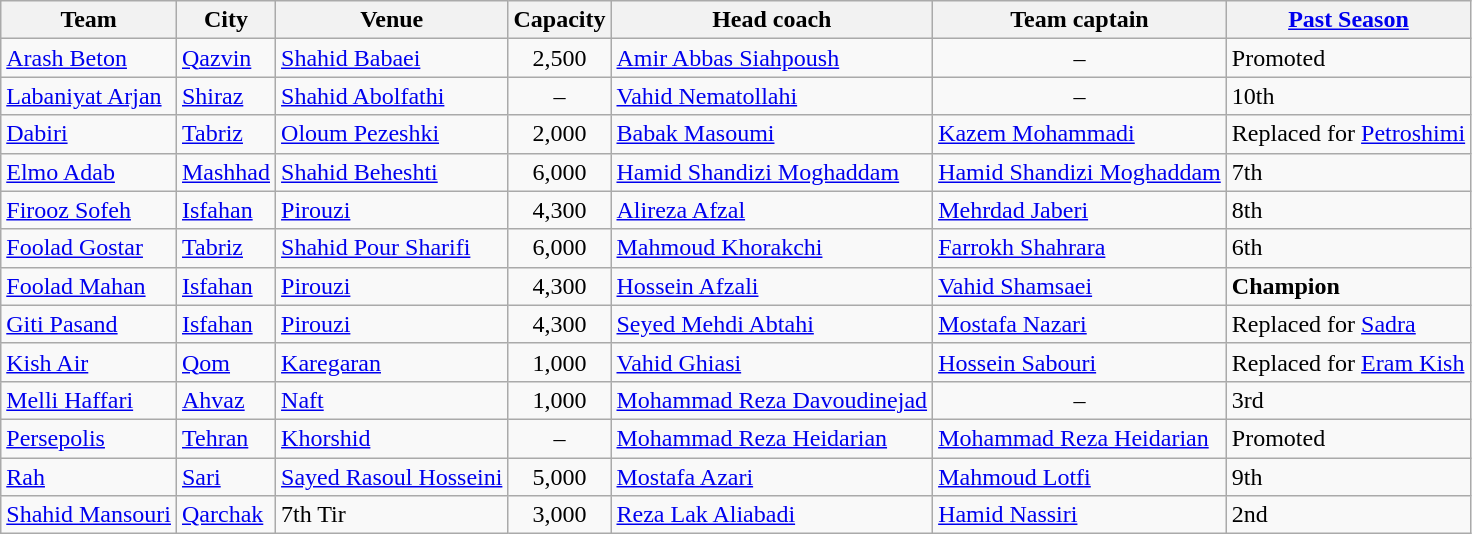<table class="wikitable sortable">
<tr>
<th>Team</th>
<th>City</th>
<th>Venue</th>
<th>Capacity</th>
<th>Head coach</th>
<th>Team captain</th>
<th><a href='#'>Past Season</a></th>
</tr>
<tr>
<td><a href='#'>Arash Beton</a></td>
<td><a href='#'>Qazvin</a></td>
<td><a href='#'>Shahid Babaei</a></td>
<td align="center">2,500</td>
<td> <a href='#'>Amir Abbas Siahpoush</a></td>
<td align="center">–</td>
<td>Promoted</td>
</tr>
<tr>
<td><a href='#'>Labaniyat Arjan</a></td>
<td><a href='#'>Shiraz</a></td>
<td><a href='#'>Shahid Abolfathi</a></td>
<td align="center">–</td>
<td> <a href='#'>Vahid Nematollahi</a></td>
<td align="center">–</td>
<td>10th</td>
</tr>
<tr>
<td><a href='#'>Dabiri</a></td>
<td><a href='#'>Tabriz</a></td>
<td><a href='#'>Oloum Pezeshki</a></td>
<td align="center">2,000</td>
<td> <a href='#'>Babak Masoumi</a></td>
<td> <a href='#'>Kazem Mohammadi</a></td>
<td>Replaced for <a href='#'>Petroshimi</a></td>
</tr>
<tr>
<td><a href='#'>Elmo Adab</a></td>
<td><a href='#'>Mashhad</a></td>
<td><a href='#'>Shahid Beheshti</a></td>
<td align="center">6,000</td>
<td> <a href='#'>Hamid Shandizi Moghaddam</a></td>
<td> <a href='#'>Hamid Shandizi Moghaddam</a></td>
<td>7th</td>
</tr>
<tr>
<td><a href='#'>Firooz Sofeh</a></td>
<td><a href='#'>Isfahan</a></td>
<td><a href='#'>Pirouzi</a></td>
<td align="center">4,300</td>
<td> <a href='#'>Alireza Afzal</a></td>
<td> <a href='#'>Mehrdad Jaberi</a></td>
<td>8th</td>
</tr>
<tr>
<td><a href='#'>Foolad Gostar</a></td>
<td><a href='#'>Tabriz</a></td>
<td><a href='#'>Shahid Pour Sharifi</a></td>
<td align="center">6,000</td>
<td> <a href='#'>Mahmoud Khorakchi</a></td>
<td> <a href='#'>Farrokh Shahrara</a></td>
<td>6th</td>
</tr>
<tr>
<td><a href='#'>Foolad Mahan</a></td>
<td><a href='#'>Isfahan</a></td>
<td><a href='#'>Pirouzi</a></td>
<td align="center">4,300</td>
<td> <a href='#'>Hossein Afzali</a></td>
<td> <a href='#'>Vahid Shamsaei</a></td>
<td><strong>Champion</strong></td>
</tr>
<tr>
<td><a href='#'>Giti Pasand</a></td>
<td><a href='#'>Isfahan</a></td>
<td><a href='#'>Pirouzi</a></td>
<td align="center">4,300</td>
<td> <a href='#'>Seyed Mehdi Abtahi</a></td>
<td> <a href='#'>Mostafa Nazari</a></td>
<td>Replaced for <a href='#'>Sadra</a></td>
</tr>
<tr>
<td><a href='#'>Kish Air</a></td>
<td><a href='#'>Qom</a></td>
<td><a href='#'>Karegaran</a></td>
<td align="center">1,000</td>
<td> <a href='#'>Vahid Ghiasi</a></td>
<td> <a href='#'>Hossein Sabouri</a></td>
<td>Replaced for <a href='#'>Eram Kish</a></td>
</tr>
<tr>
<td><a href='#'>Melli Haffari</a></td>
<td><a href='#'>Ahvaz</a></td>
<td><a href='#'>Naft</a></td>
<td align="center">1,000</td>
<td> <a href='#'>Mohammad Reza Davoudinejad</a></td>
<td align="center">–</td>
<td>3rd</td>
</tr>
<tr>
<td><a href='#'>Persepolis</a></td>
<td><a href='#'>Tehran</a></td>
<td><a href='#'>Khorshid</a></td>
<td align="center">–</td>
<td> <a href='#'>Mohammad Reza Heidarian</a></td>
<td> <a href='#'>Mohammad Reza Heidarian</a></td>
<td>Promoted</td>
</tr>
<tr>
<td><a href='#'>Rah</a></td>
<td><a href='#'>Sari</a></td>
<td><a href='#'>Sayed Rasoul Hosseini</a></td>
<td align="center">5,000</td>
<td> <a href='#'>Mostafa Azari</a></td>
<td> <a href='#'>Mahmoud Lotfi</a></td>
<td>9th</td>
</tr>
<tr>
<td><a href='#'>Shahid Mansouri</a></td>
<td><a href='#'>Qarchak</a></td>
<td>7th Tir</td>
<td align="center">3,000</td>
<td> <a href='#'>Reza Lak Aliabadi</a></td>
<td> <a href='#'>Hamid Nassiri</a></td>
<td>2nd</td>
</tr>
</table>
